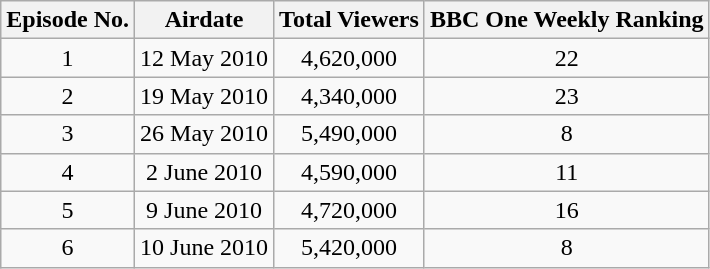<table class="wikitable" style="text-align:center;">
<tr>
<th>Episode No.</th>
<th>Airdate</th>
<th>Total Viewers</th>
<th>BBC One Weekly Ranking</th>
</tr>
<tr>
<td>1</td>
<td>12 May 2010</td>
<td>4,620,000</td>
<td>22</td>
</tr>
<tr>
<td>2</td>
<td>19 May 2010</td>
<td>4,340,000</td>
<td>23</td>
</tr>
<tr>
<td>3</td>
<td>26 May 2010</td>
<td>5,490,000</td>
<td>8</td>
</tr>
<tr>
<td>4</td>
<td>2 June 2010</td>
<td>4,590,000</td>
<td>11</td>
</tr>
<tr>
<td>5</td>
<td>9 June 2010</td>
<td>4,720,000</td>
<td>16</td>
</tr>
<tr>
<td>6</td>
<td>10 June 2010</td>
<td>5,420,000</td>
<td>8</td>
</tr>
</table>
